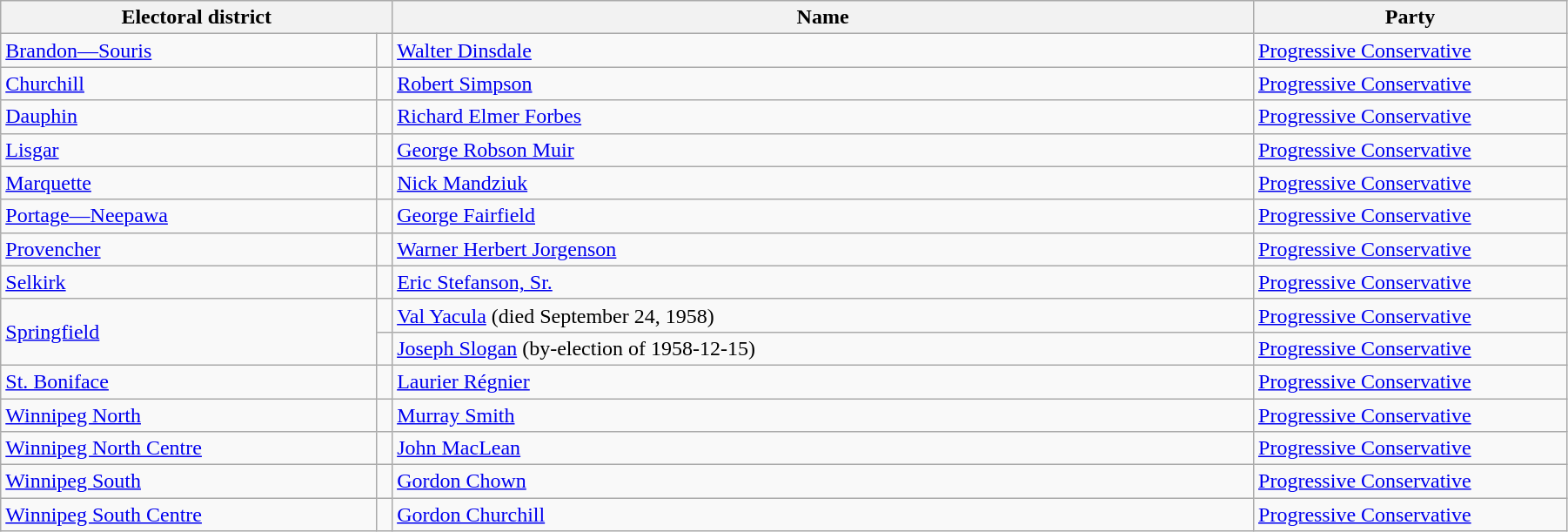<table class="wikitable" width=95%>
<tr>
<th colspan=2 width=25%>Electoral district</th>
<th>Name</th>
<th width=20%>Party</th>
</tr>
<tr>
<td width=24%><a href='#'>Brandon—Souris</a></td>
<td></td>
<td><a href='#'>Walter Dinsdale</a></td>
<td><a href='#'>Progressive Conservative</a></td>
</tr>
<tr>
<td><a href='#'>Churchill</a></td>
<td></td>
<td><a href='#'>Robert Simpson</a></td>
<td><a href='#'>Progressive Conservative</a></td>
</tr>
<tr>
<td><a href='#'>Dauphin</a></td>
<td></td>
<td><a href='#'>Richard Elmer Forbes</a></td>
<td><a href='#'>Progressive Conservative</a></td>
</tr>
<tr>
<td><a href='#'>Lisgar</a></td>
<td></td>
<td><a href='#'>George Robson Muir</a></td>
<td><a href='#'>Progressive Conservative</a></td>
</tr>
<tr>
<td><a href='#'>Marquette</a></td>
<td></td>
<td><a href='#'>Nick Mandziuk</a></td>
<td><a href='#'>Progressive Conservative</a></td>
</tr>
<tr>
<td><a href='#'>Portage—Neepawa</a></td>
<td></td>
<td><a href='#'>George Fairfield</a></td>
<td><a href='#'>Progressive Conservative</a></td>
</tr>
<tr>
<td><a href='#'>Provencher</a></td>
<td></td>
<td><a href='#'>Warner Herbert Jorgenson</a></td>
<td><a href='#'>Progressive Conservative</a></td>
</tr>
<tr>
<td><a href='#'>Selkirk</a></td>
<td></td>
<td><a href='#'>Eric Stefanson, Sr.</a></td>
<td><a href='#'>Progressive Conservative</a></td>
</tr>
<tr>
<td rowspan=2><a href='#'>Springfield</a></td>
<td></td>
<td><a href='#'>Val Yacula</a> (died September 24, 1958)</td>
<td><a href='#'>Progressive Conservative</a></td>
</tr>
<tr>
<td></td>
<td><a href='#'>Joseph Slogan</a> (by-election of 1958-12-15)</td>
<td><a href='#'>Progressive Conservative</a></td>
</tr>
<tr>
<td><a href='#'>St. Boniface</a></td>
<td></td>
<td><a href='#'>Laurier Régnier</a></td>
<td><a href='#'>Progressive Conservative</a></td>
</tr>
<tr>
<td><a href='#'>Winnipeg North</a></td>
<td></td>
<td><a href='#'>Murray Smith</a></td>
<td><a href='#'>Progressive Conservative</a></td>
</tr>
<tr>
<td><a href='#'>Winnipeg North Centre</a></td>
<td></td>
<td><a href='#'>John MacLean</a></td>
<td><a href='#'>Progressive Conservative</a></td>
</tr>
<tr>
<td><a href='#'>Winnipeg South</a></td>
<td></td>
<td><a href='#'>Gordon Chown</a></td>
<td><a href='#'>Progressive Conservative</a></td>
</tr>
<tr>
<td><a href='#'>Winnipeg South Centre</a></td>
<td></td>
<td><a href='#'>Gordon Churchill</a></td>
<td><a href='#'>Progressive Conservative</a></td>
</tr>
</table>
